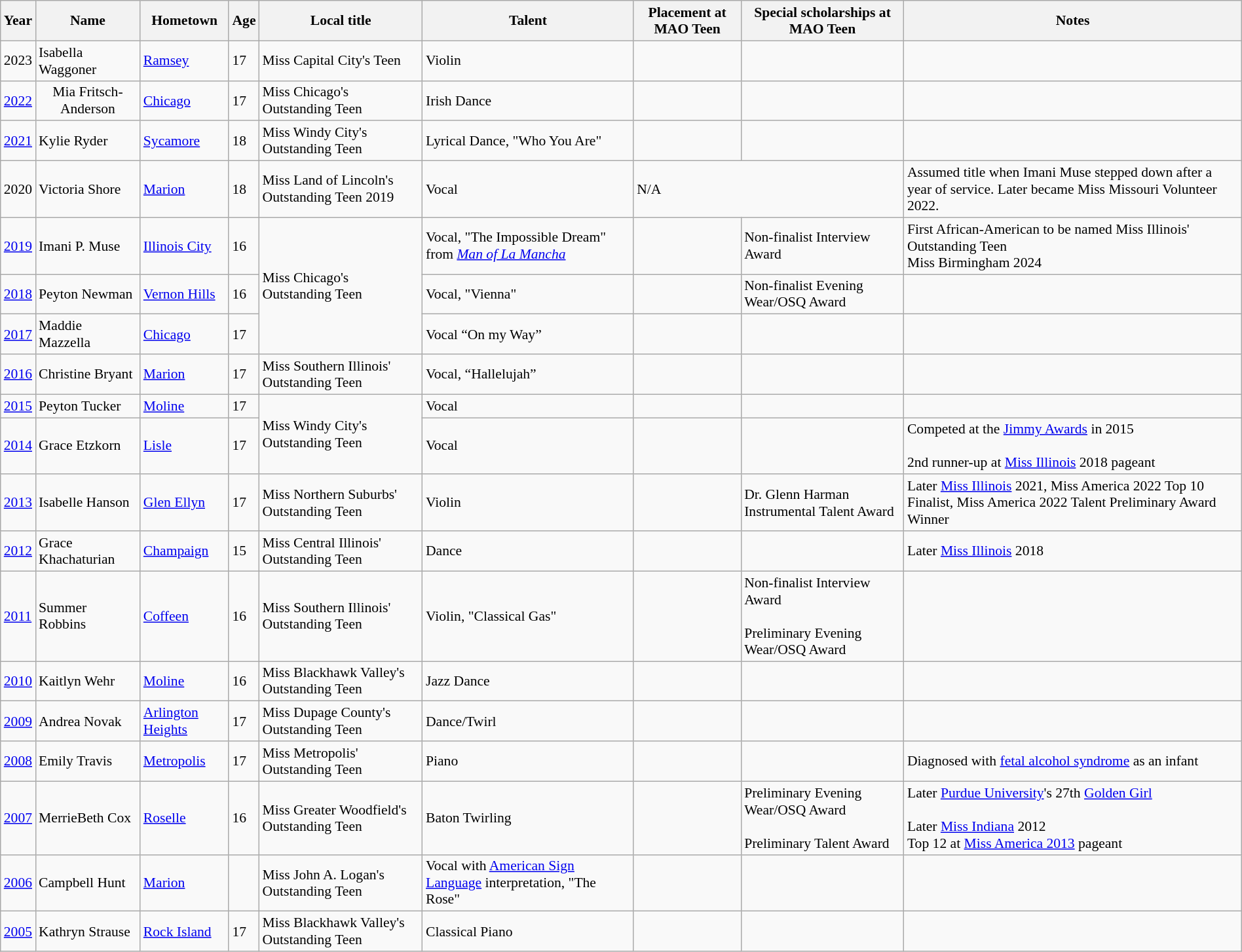<table class="wikitable sortable"style="width:100%; font-size:90%;">
<tr>
<th>Year</th>
<th>Name</th>
<th>Hometown</th>
<th>Age</th>
<th>Local title</th>
<th>Talent</th>
<th>Placement at MAO Teen</th>
<th>Special scholarships at MAO Teen</th>
<th>Notes</th>
</tr>
<tr>
<td>2023</td>
<td>Isabella Waggoner</td>
<td><a href='#'>Ramsey</a></td>
<td>17</td>
<td>Miss Capital City's Teen</td>
<td>Violin</td>
<td></td>
<td></td>
<td></td>
</tr>
<tr>
<td><a href='#'>2022</a></td>
<td align="center">Mia Fritsch-Anderson</td>
<td><a href='#'>Chicago</a></td>
<td>17</td>
<td>Miss Chicago's Outstanding Teen</td>
<td>Irish Dance</td>
<td></td>
<td></td>
<td></td>
</tr>
<tr>
<td><a href='#'>2021</a></td>
<td>Kylie Ryder</td>
<td><a href='#'>Sycamore</a></td>
<td>18</td>
<td>Miss Windy City's Outstanding Teen</td>
<td>Lyrical Dance, "Who You Are"</td>
<td></td>
<td></td>
<td></td>
</tr>
<tr>
<td>2020</td>
<td>Victoria Shore</td>
<td><a href='#'>Marion</a></td>
<td>18</td>
<td>Miss Land of Lincoln's Outstanding Teen 2019</td>
<td>Vocal</td>
<td colspan="2">N/A</td>
<td>Assumed title when Imani Muse stepped down after a year of service. Later became Miss Missouri Volunteer 2022.</td>
</tr>
<tr>
<td><a href='#'>2019</a></td>
<td>Imani P. Muse</td>
<td><a href='#'>Illinois City</a></td>
<td>16</td>
<td rowspan=3>Miss Chicago's Outstanding Teen</td>
<td>Vocal, "The Impossible Dream" from <em><a href='#'>Man of La Mancha</a></em></td>
<td></td>
<td>Non-finalist Interview Award</td>
<td>First African-American to be named Miss Illinois' Outstanding Teen<br>Miss Birmingham 2024</td>
</tr>
<tr>
<td><a href='#'>2018</a></td>
<td>Peyton Newman</td>
<td><a href='#'>Vernon Hills</a></td>
<td>16</td>
<td>Vocal, "Vienna"</td>
<td></td>
<td>Non-finalist Evening Wear/OSQ Award</td>
<td></td>
</tr>
<tr>
<td><a href='#'>2017</a></td>
<td>Maddie Mazzella</td>
<td><a href='#'>Chicago</a></td>
<td>17</td>
<td>Vocal “On my Way”</td>
<td></td>
<td></td>
<td></td>
</tr>
<tr>
<td><a href='#'>2016</a></td>
<td>Christine Bryant</td>
<td><a href='#'>Marion</a></td>
<td>17</td>
<td>Miss Southern Illinois' Outstanding Teen</td>
<td>Vocal, “Hallelujah”</td>
<td></td>
<td></td>
<td></td>
</tr>
<tr>
<td><a href='#'>2015</a></td>
<td>Peyton Tucker</td>
<td><a href='#'>Moline</a></td>
<td>17</td>
<td rowspan=2>Miss Windy City's Outstanding Teen</td>
<td>Vocal</td>
<td></td>
<td></td>
<td></td>
</tr>
<tr>
<td><a href='#'>2014</a></td>
<td>Grace Etzkorn</td>
<td><a href='#'>Lisle</a></td>
<td>17</td>
<td>Vocal</td>
<td></td>
<td></td>
<td>Competed at the <a href='#'>Jimmy Awards</a> in 2015<br><br>2nd runner-up at <a href='#'>Miss Illinois</a> 2018 pageant</td>
</tr>
<tr>
<td><a href='#'>2013</a></td>
<td>Isabelle Hanson</td>
<td><a href='#'>Glen Ellyn</a></td>
<td>17</td>
<td>Miss Northern Suburbs' Outstanding Teen</td>
<td>Violin</td>
<td></td>
<td>Dr. Glenn Harman Instrumental Talent Award</td>
<td>Later <a href='#'>Miss Illinois</a> 2021, Miss America 2022 Top 10 Finalist, Miss America 2022 Talent Preliminary Award Winner </td>
</tr>
<tr>
<td><a href='#'>2012</a></td>
<td>Grace Khachaturian</td>
<td><a href='#'>Champaign</a></td>
<td>15</td>
<td>Miss Central Illinois' Outstanding Teen</td>
<td>Dance</td>
<td></td>
<td></td>
<td>Later <a href='#'>Miss Illinois</a> 2018</td>
</tr>
<tr>
<td><a href='#'>2011</a></td>
<td>Summer Robbins</td>
<td><a href='#'>Coffeen</a></td>
<td>16</td>
<td>Miss Southern Illinois' Outstanding Teen</td>
<td>Violin, "Classical Gas"</td>
<td></td>
<td>Non-finalist Interview Award<br><br>Preliminary Evening Wear/OSQ Award</td>
<td></td>
</tr>
<tr>
<td><a href='#'>2010</a></td>
<td>Kaitlyn Wehr</td>
<td><a href='#'>Moline</a></td>
<td>16</td>
<td>Miss Blackhawk Valley's Outstanding Teen</td>
<td>Jazz Dance</td>
<td></td>
<td></td>
<td></td>
</tr>
<tr>
<td><a href='#'>2009</a></td>
<td>Andrea Novak</td>
<td><a href='#'>Arlington Heights</a></td>
<td>17</td>
<td>Miss Dupage County's Outstanding Teen</td>
<td>Dance/Twirl</td>
<td></td>
<td></td>
<td></td>
</tr>
<tr>
<td><a href='#'>2008</a></td>
<td>Emily Travis</td>
<td><a href='#'>Metropolis</a></td>
<td>17</td>
<td>Miss Metropolis' Outstanding Teen</td>
<td>Piano</td>
<td></td>
<td></td>
<td>Diagnosed with <a href='#'>fetal alcohol syndrome</a> as an infant</td>
</tr>
<tr>
<td><a href='#'>2007</a></td>
<td>MerrieBeth Cox</td>
<td><a href='#'>Roselle</a></td>
<td>16</td>
<td>Miss Greater Woodfield's Outstanding Teen</td>
<td>Baton Twirling</td>
<td></td>
<td>Preliminary Evening Wear/OSQ Award<br><br>Preliminary Talent Award</td>
<td>Later <a href='#'>Purdue University</a>'s 27th <a href='#'>Golden Girl</a><br><br>Later <a href='#'>Miss Indiana</a> 2012<br>Top 12 at <a href='#'>Miss America 2013</a> pageant</td>
</tr>
<tr>
<td><a href='#'>2006</a></td>
<td>Campbell Hunt</td>
<td><a href='#'>Marion</a></td>
<td></td>
<td>Miss John A. Logan's Outstanding Teen</td>
<td>Vocal with <a href='#'>American Sign Language</a> interpretation, "The Rose"</td>
<td></td>
<td></td>
<td></td>
</tr>
<tr>
<td><a href='#'>2005</a></td>
<td>Kathryn Strause</td>
<td><a href='#'>Rock Island</a></td>
<td>17</td>
<td>Miss Blackhawk Valley's Outstanding Teen</td>
<td>Classical Piano</td>
<td></td>
<td></td>
<td></td>
</tr>
</table>
